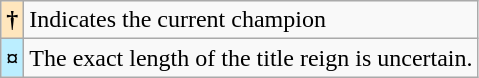<table class="wikitable">
<tr>
<th style="background-color:#FFE6BD">†</th>
<td>Indicates the current champion</td>
</tr>
<tr>
<th style="background-color:#bbeeff">¤</th>
<td>The exact length of the title reign is uncertain.</td>
</tr>
</table>
